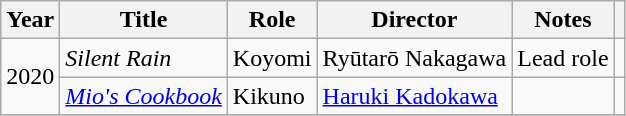<table class="wikitable">
<tr>
<th>Year</th>
<th>Title</th>
<th>Role</th>
<th>Director</th>
<th>Notes</th>
<th class="unsortable"></th>
</tr>
<tr>
<td rowspan=2>2020</td>
<td><em>Silent Rain</em></td>
<td>Koyomi</td>
<td>Ryūtarō Nakagawa</td>
<td>Lead role</td>
<td></td>
</tr>
<tr>
<td><em><a href='#'>Mio's Cookbook</a></em></td>
<td>Kikuno</td>
<td><a href='#'>Haruki Kadokawa</a></td>
<td></td>
<td></td>
</tr>
<tr>
</tr>
</table>
